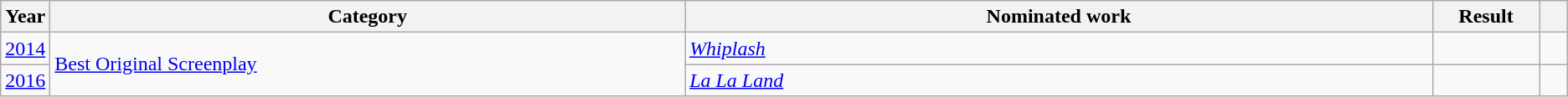<table class=wikitable>
<tr>
<th scope="col" style="width:1em;">Year</th>
<th scope="col" style="width:33em;">Category</th>
<th scope="col" style="width:39em;">Nominated work</th>
<th scope="col" style="width:5em;">Result</th>
<th scope="col" style="width:1em;"></th>
</tr>
<tr>
<td><a href='#'>2014</a></td>
<td rowspan="2"><a href='#'>Best Original Screenplay</a></td>
<td><em><a href='#'>Whiplash</a></em></td>
<td></td>
<td></td>
</tr>
<tr>
<td><a href='#'>2016</a></td>
<td><em><a href='#'>La La Land</a></em></td>
<td></td>
<td></td>
</tr>
</table>
